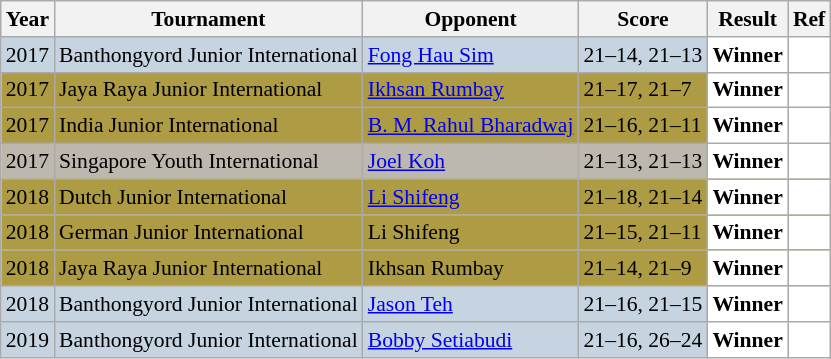<table class="sortable wikitable" style="font-size: 90%;">
<tr>
<th>Year</th>
<th>Tournament</th>
<th>Opponent</th>
<th>Score</th>
<th>Result</th>
<th>Ref</th>
</tr>
<tr style="background:#C6D4E1">
<td align="center">2017</td>
<td align="left">Banthongyord Junior International</td>
<td align="left"> <a href='#'>Fong Hau Sim</a></td>
<td align="left">21–14, 21–13</td>
<td style="text-align:left; background:white"> <strong>Winner</strong></td>
<td style="text-align:center; background:white"></td>
</tr>
<tr style="background:#AE9C45">
<td align="center">2017</td>
<td align="left">Jaya Raya Junior International</td>
<td align="left"> <a href='#'>Ikhsan Rumbay</a></td>
<td align="left">21–17, 21–7</td>
<td style="text-align:left; background:white"> <strong>Winner</strong></td>
<td style="text-align:center; background:white"></td>
</tr>
<tr style="background:#AE9C45">
<td align="center">2017</td>
<td align="left">India Junior International</td>
<td align="left"> <a href='#'>B. M. Rahul Bharadwaj</a></td>
<td align="left">21–16, 21–11</td>
<td style="text-align:left; background:white"> <strong>Winner</strong></td>
<td style="text-align:center; background:white"></td>
</tr>
<tr style="background:#BDB8AD">
<td align="center">2017</td>
<td align="left">Singapore Youth International</td>
<td align="left"> <a href='#'>Joel Koh</a></td>
<td align="left">21–13, 21–13</td>
<td style="text-align:left; background:white"> <strong>Winner</strong></td>
<td style="text-align:center; background:white"></td>
</tr>
<tr style="background:#AE9C45">
<td align="center">2018</td>
<td align="left">Dutch Junior International</td>
<td align="left"> <a href='#'>Li Shifeng</a></td>
<td align="left">21–18, 21–14</td>
<td style="text-align:left; background:white"> <strong>Winner</strong></td>
<td style="text-align:center; background:white"></td>
</tr>
<tr style="background:#AE9C45">
<td align="center">2018</td>
<td align="left">German Junior International</td>
<td align="left"> Li Shifeng</td>
<td align="left">21–15, 21–11</td>
<td style="text-align:left; background:white"> <strong>Winner</strong></td>
<td style="text-align:center; background:white"></td>
</tr>
<tr style="background:#AE9C45">
<td align="center">2018</td>
<td align="left">Jaya Raya Junior International</td>
<td align="left"> Ikhsan Rumbay</td>
<td align="left">21–14, 21–9</td>
<td style="text-align:left; background:white"> <strong>Winner</strong></td>
<td style="text-align:center; background:white"></td>
</tr>
<tr style="background:#C6D4E1">
<td align="center">2018</td>
<td align="left">Banthongyord Junior International</td>
<td align="left"> <a href='#'>Jason Teh</a></td>
<td align="left">21–16, 21–15</td>
<td style="text-align:left; background:white"> <strong>Winner</strong></td>
<td style="text-align:center; background:white"></td>
</tr>
<tr style="background:#C6D4E1">
<td align="center">2019</td>
<td align="left">Banthongyord Junior International</td>
<td align="left"> <a href='#'>Bobby Setiabudi</a></td>
<td align="left">21–16, 26–24</td>
<td style="text-align:left; background:white"> <strong>Winner</strong></td>
<td style="text-align:center; background:white"></td>
</tr>
</table>
